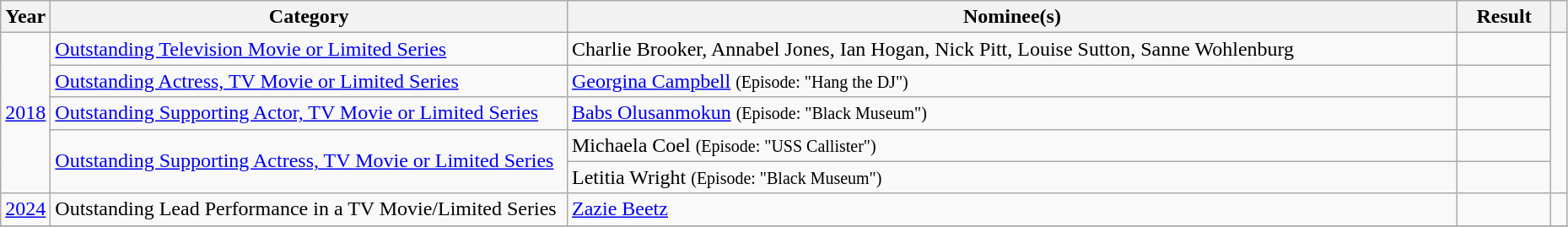<table class="wikitable sortable" style="width:98%; summary:Black Mirror won zero of five awards.">
<tr>
<th scope="col" style="width:3%;">Year</th>
<th scope="col" style="width:33%;">Category</th>
<th>Nominee(s)</th>
<th scope="col" style="width:6%;">Result</th>
<th scope="col" class="unsortable" style="width:1%;"></th>
</tr>
<tr>
<td rowspan="5" style="text-align: center;"><a href='#'>2018</a></td>
<td><a href='#'>Outstanding Television Movie or Limited Series</a></td>
<td>Charlie Brooker, Annabel Jones, Ian Hogan, Nick Pitt, Louise Sutton, Sanne Wohlenburg</td>
<td></td>
<td rowspan="5" align="center"></td>
</tr>
<tr>
<td><a href='#'>Outstanding Actress, TV Movie or Limited Series</a></td>
<td><a href='#'>Georgina Campbell</a> <small>(Episode: "Hang the DJ")</small></td>
<td></td>
</tr>
<tr>
<td><a href='#'>Outstanding Supporting Actor, TV Movie or Limited Series</a></td>
<td><a href='#'>Babs Olusanmokun</a> <small>(Episode: "Black Museum")</small></td>
<td></td>
</tr>
<tr>
<td rowspan="2"><a href='#'>Outstanding Supporting Actress, TV Movie or Limited Series</a></td>
<td>Michaela Coel <small>(Episode: "USS Callister")</small></td>
<td></td>
</tr>
<tr>
<td>Letitia Wright <small>(Episode: "Black Museum")</small></td>
<td></td>
</tr>
<tr>
<td align=center><a href='#'>2024</a></td>
<td>Outstanding Lead Performance in a TV Movie/Limited Series</td>
<td><a href='#'>Zazie Beetz</a> </td>
<td></td>
<td rowspan="1" align=center></td>
</tr>
<tr>
</tr>
</table>
